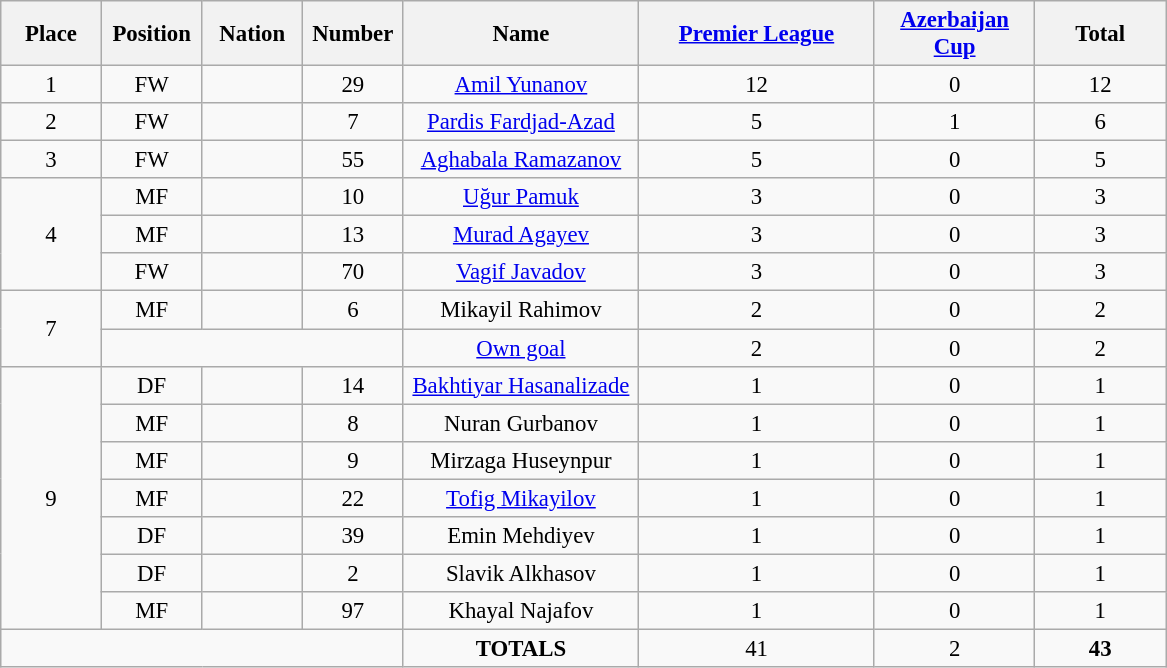<table class="wikitable" style="font-size: 95%; text-align: center;">
<tr>
<th width=60>Place</th>
<th width=60>Position</th>
<th width=60>Nation</th>
<th width=60>Number</th>
<th width=150>Name</th>
<th width=150><a href='#'>Premier League</a></th>
<th width=100><a href='#'>Azerbaijan Cup</a></th>
<th width=80>Total</th>
</tr>
<tr>
<td>1</td>
<td>FW</td>
<td></td>
<td>29</td>
<td><a href='#'>Amil Yunanov</a></td>
<td>12</td>
<td>0</td>
<td>12</td>
</tr>
<tr>
<td>2</td>
<td>FW</td>
<td></td>
<td>7</td>
<td><a href='#'>Pardis Fardjad-Azad</a></td>
<td>5</td>
<td>1</td>
<td>6</td>
</tr>
<tr>
<td>3</td>
<td>FW</td>
<td></td>
<td>55</td>
<td><a href='#'>Aghabala Ramazanov</a></td>
<td>5</td>
<td>0</td>
<td>5</td>
</tr>
<tr>
<td rowspan="3">4</td>
<td>MF</td>
<td></td>
<td>10</td>
<td><a href='#'>Uğur Pamuk</a></td>
<td>3</td>
<td>0</td>
<td>3</td>
</tr>
<tr>
<td>MF</td>
<td></td>
<td>13</td>
<td><a href='#'>Murad Agayev</a></td>
<td>3</td>
<td>0</td>
<td>3</td>
</tr>
<tr>
<td>FW</td>
<td></td>
<td>70</td>
<td><a href='#'>Vagif Javadov</a></td>
<td>3</td>
<td>0</td>
<td>3</td>
</tr>
<tr>
<td rowspan="2">7</td>
<td>MF</td>
<td></td>
<td>6</td>
<td>Mikayil Rahimov</td>
<td>2</td>
<td>0</td>
<td>2</td>
</tr>
<tr>
<td colspan="3"></td>
<td><a href='#'>Own goal</a></td>
<td>2</td>
<td>0</td>
<td>2</td>
</tr>
<tr>
<td rowspan="7">9</td>
<td>DF</td>
<td></td>
<td>14</td>
<td><a href='#'>Bakhtiyar Hasanalizade</a></td>
<td>1</td>
<td>0</td>
<td>1</td>
</tr>
<tr>
<td>MF</td>
<td></td>
<td>8</td>
<td>Nuran Gurbanov</td>
<td>1</td>
<td>0</td>
<td>1</td>
</tr>
<tr>
<td>MF</td>
<td></td>
<td>9</td>
<td>Mirzaga Huseynpur</td>
<td>1</td>
<td>0</td>
<td>1</td>
</tr>
<tr>
<td>MF</td>
<td></td>
<td>22</td>
<td><a href='#'>Tofig Mikayilov</a></td>
<td>1</td>
<td>0</td>
<td>1</td>
</tr>
<tr>
<td>DF</td>
<td></td>
<td>39</td>
<td>Emin Mehdiyev</td>
<td>1</td>
<td>0</td>
<td>1</td>
</tr>
<tr>
<td>DF</td>
<td></td>
<td>2</td>
<td>Slavik Alkhasov</td>
<td>1</td>
<td>0</td>
<td>1</td>
</tr>
<tr>
<td>MF</td>
<td></td>
<td>97</td>
<td>Khayal Najafov</td>
<td>1</td>
<td>0</td>
<td>1</td>
</tr>
<tr>
<td colspan="4"></td>
<td><strong>TOTALS</strong></td>
<td>41</td>
<td>2</td>
<td><strong>43</strong></td>
</tr>
</table>
